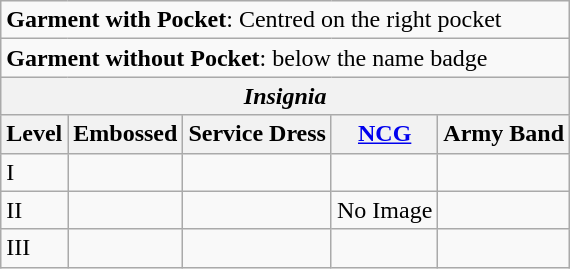<table class=wikitable style="text-align: left;">
<tr>
<td colspan="5"><strong>Garment with Pocket</strong>: Centred on the right pocket</td>
</tr>
<tr>
<td colspan="5"><strong>Garment without Pocket</strong>:  below the name badge</td>
</tr>
<tr>
<th colspan="5"><em>Insignia<strong></th>
</tr>
<tr>
<th>Level</th>
<th>Embossed</th>
<th>Service Dress</th>
<th><a href='#'>NCG</a></th>
<th>Army Band</th>
</tr>
<tr>
<td>I</td>
<td></td>
<td></td>
<td></td>
<td></td>
</tr>
<tr>
<td>II</td>
<td></td>
<td></td>
<td>No Image</td>
<td></td>
</tr>
<tr>
<td>III</td>
<td></td>
<td></td>
<td></td>
<td></td>
</tr>
</table>
